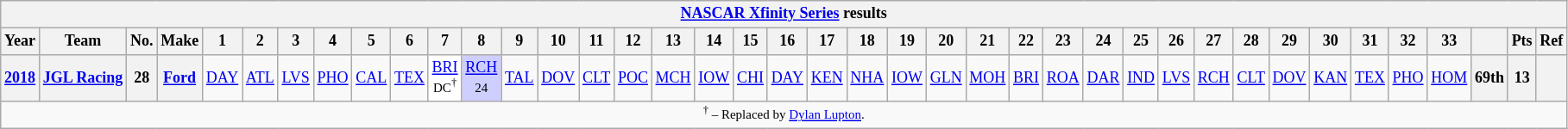<table class="wikitable" style="text-align:center; font-size:75%">
<tr>
<th colspan=42><a href='#'>NASCAR Xfinity Series</a> results</th>
</tr>
<tr>
<th>Year</th>
<th>Team</th>
<th>No.</th>
<th>Make</th>
<th>1</th>
<th>2</th>
<th>3</th>
<th>4</th>
<th>5</th>
<th>6</th>
<th>7</th>
<th>8</th>
<th>9</th>
<th>10</th>
<th>11</th>
<th>12</th>
<th>13</th>
<th>14</th>
<th>15</th>
<th>16</th>
<th>17</th>
<th>18</th>
<th>19</th>
<th>20</th>
<th>21</th>
<th>22</th>
<th>23</th>
<th>24</th>
<th>25</th>
<th>26</th>
<th>27</th>
<th>28</th>
<th>29</th>
<th>30</th>
<th>31</th>
<th>32</th>
<th>33</th>
<th></th>
<th>Pts</th>
<th>Ref</th>
</tr>
<tr>
<th><a href='#'>2018</a></th>
<th><a href='#'>JGL Racing</a></th>
<th>28</th>
<th><a href='#'>Ford</a></th>
<td><a href='#'>DAY</a></td>
<td><a href='#'>ATL</a></td>
<td><a href='#'>LVS</a></td>
<td><a href='#'>PHO</a></td>
<td><a href='#'>CAL</a></td>
<td><a href='#'>TEX</a></td>
<td style="background:#FFFFFF;"><a href='#'>BRI</a><br><small>DC<sup>†</sup></small></td>
<td style="background:#CFCFFF;"><a href='#'>RCH</a><br><small>24</small></td>
<td><a href='#'>TAL</a></td>
<td><a href='#'>DOV</a></td>
<td><a href='#'>CLT</a></td>
<td><a href='#'>POC</a></td>
<td><a href='#'>MCH</a></td>
<td><a href='#'>IOW</a></td>
<td><a href='#'>CHI</a></td>
<td><a href='#'>DAY</a></td>
<td><a href='#'>KEN</a></td>
<td><a href='#'>NHA</a></td>
<td><a href='#'>IOW</a></td>
<td><a href='#'>GLN</a></td>
<td><a href='#'>MOH</a></td>
<td><a href='#'>BRI</a></td>
<td><a href='#'>ROA</a></td>
<td><a href='#'>DAR</a></td>
<td><a href='#'>IND</a></td>
<td><a href='#'>LVS</a></td>
<td><a href='#'>RCH</a></td>
<td><a href='#'>CLT</a></td>
<td><a href='#'>DOV</a></td>
<td><a href='#'>KAN</a></td>
<td><a href='#'>TEX</a></td>
<td><a href='#'>PHO</a></td>
<td><a href='#'>HOM</a></td>
<th>69th</th>
<th>13</th>
<th></th>
</tr>
<tr>
<td colspan=43><small><sup>†</sup> – Replaced by <a href='#'>Dylan Lupton</a>.</small></td>
</tr>
</table>
